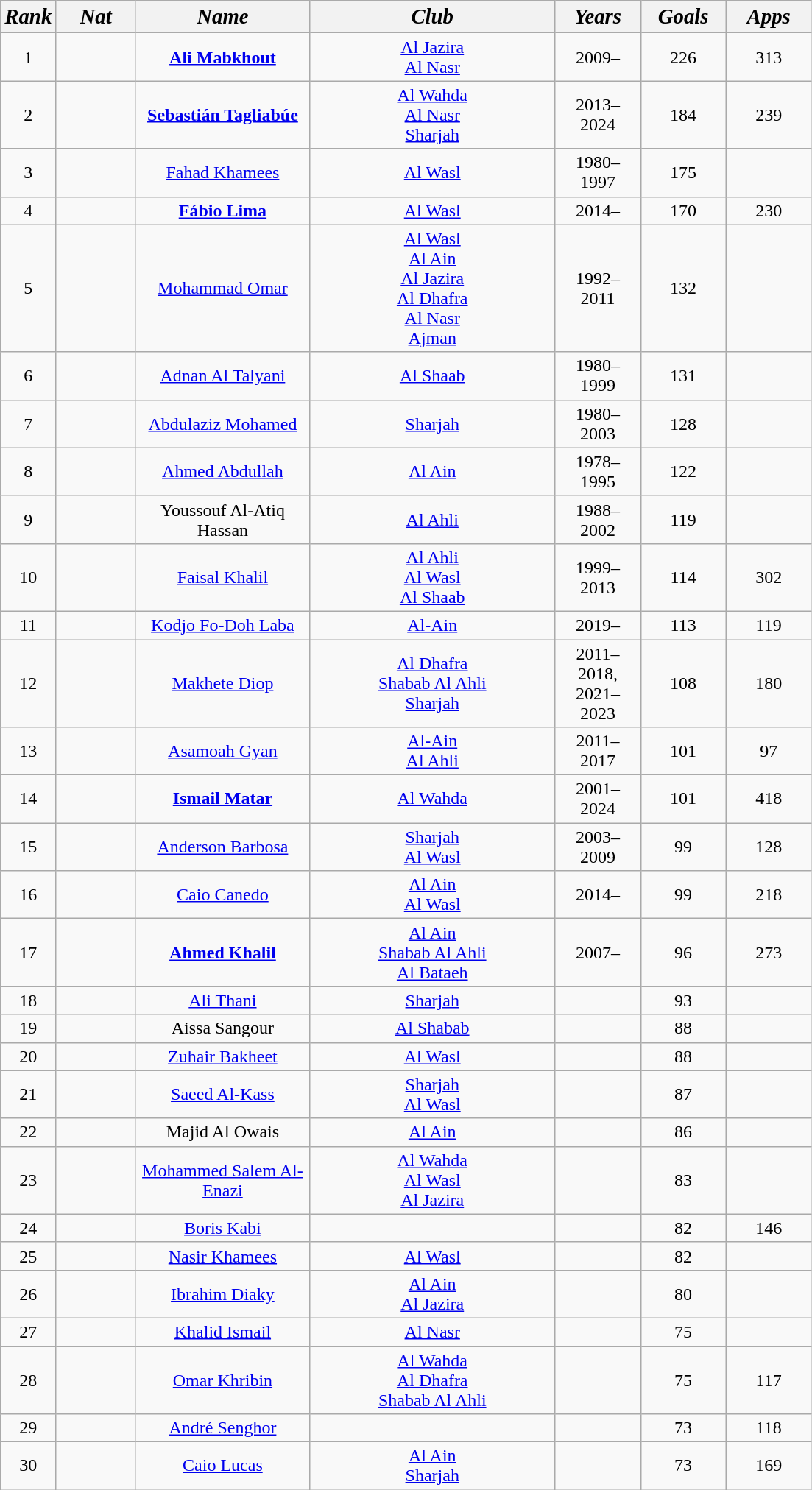<table class="wikitable sortable">
<tr>
<th width=20><strong><em><big>Rank</big></em></strong></th>
<th width=65><strong><em><big>Nat</big></em></strong></th>
<th width=150><strong><em><big>Name</big></em></strong></th>
<th width=215><strong><em><big>Club</big></em></strong></th>
<th width=70><strong><em><big>Years</big></em></strong></th>
<th width=70><strong><em><big>Goals</big></em></strong></th>
<th width=70><strong><em><big>Apps</big></em></strong></th>
</tr>
<tr style="text-align:center;">
<td>1</td>
<td></td>
<td align=center><strong><a href='#'>Ali Mabkhout</a></strong></td>
<td><a href='#'>Al Jazira</a><br><a href='#'>Al Nasr</a></td>
<td>2009–</td>
<td>226</td>
<td>313</td>
</tr>
<tr align=center>
<td>2</td>
<td></td>
<td align=center><strong><a href='#'>Sebastián Tagliabúe</a></strong></td>
<td><a href='#'>Al Wahda</a><br><a href='#'>Al Nasr</a><br><a href='#'>Sharjah</a></td>
<td>2013–2024</td>
<td>184</td>
<td>239</td>
</tr>
<tr align=center>
<td>3</td>
<td></td>
<td align=center><a href='#'>Fahad Khamees</a></td>
<td><a href='#'>Al Wasl</a></td>
<td>1980–1997</td>
<td>175</td>
<td></td>
</tr>
<tr align=center>
<td>4</td>
<td></td>
<td align=center><strong><a href='#'>Fábio Lima</a></strong></td>
<td><a href='#'>Al Wasl</a></td>
<td>2014–</td>
<td>170</td>
<td>230</td>
</tr>
<tr align=center>
<td>5</td>
<td></td>
<td align=center><a href='#'>Mohammad Omar</a></td>
<td><a href='#'>Al Wasl</a><br><a href='#'>Al Ain</a><br><a href='#'>Al Jazira</a><br><a href='#'>Al Dhafra</a><br><a href='#'>Al Nasr</a><br><a href='#'>Ajman</a></td>
<td>1992–2011</td>
<td>132</td>
<td></td>
</tr>
<tr align=center>
<td>6</td>
<td></td>
<td align=center><a href='#'>Adnan Al Talyani</a></td>
<td><a href='#'>Al Shaab</a></td>
<td>1980–1999</td>
<td>131</td>
<td></td>
</tr>
<tr align=center>
<td>7</td>
<td></td>
<td align=center><a href='#'>Abdulaziz Mohamed</a></td>
<td><a href='#'>Sharjah</a></td>
<td>1980–2003</td>
<td>128</td>
<td></td>
</tr>
<tr align=center>
<td>8</td>
<td></td>
<td align=center><a href='#'>Ahmed Abdullah</a></td>
<td><a href='#'>Al Ain</a></td>
<td>1978–1995</td>
<td>122</td>
<td></td>
</tr>
<tr align=center>
<td>9</td>
<td></td>
<td align=center>Youssouf Al-Atiq Hassan</td>
<td><a href='#'>Al Ahli</a></td>
<td>1988–2002</td>
<td>119</td>
<td></td>
</tr>
<tr align=center>
<td>10</td>
<td></td>
<td align=center><a href='#'>Faisal Khalil</a></td>
<td><a href='#'>Al Ahli</a><br><a href='#'>Al Wasl</a><br><a href='#'>Al Shaab</a></td>
<td>1999–2013</td>
<td>114</td>
<td>302</td>
</tr>
<tr align=center>
<td>11</td>
<td></td>
<td align=center><a href='#'>Kodjo Fo-Doh Laba</a></td>
<td><a href='#'>Al-Ain</a></td>
<td>2019–</td>
<td>113</td>
<td>119</td>
</tr>
<tr align=center>
<td>12</td>
<td></td>
<td align=center><a href='#'>Makhete Diop</a></td>
<td><a href='#'>Al Dhafra</a><br><a href='#'>Shabab Al Ahli</a><br><a href='#'>Sharjah</a></td>
<td>2011–2018, 2021–2023</td>
<td>108</td>
<td>180</td>
</tr>
<tr align=center>
<td>13</td>
<td></td>
<td align=center><a href='#'>Asamoah Gyan</a></td>
<td><a href='#'>Al-Ain</a><br><a href='#'>Al Ahli</a></td>
<td>2011–2017</td>
<td>101</td>
<td>97</td>
</tr>
<tr align=center>
<td>14</td>
<td></td>
<td align=center><strong><a href='#'>Ismail Matar</a></strong></td>
<td><a href='#'>Al Wahda</a></td>
<td>2001–2024</td>
<td>101</td>
<td>418</td>
</tr>
<tr align=center>
<td>15</td>
<td></td>
<td align=center><a href='#'>Anderson Barbosa</a></td>
<td><a href='#'>Sharjah</a><br><a href='#'>Al Wasl</a></td>
<td>2003–2009</td>
<td>99</td>
<td>128</td>
</tr>
<tr align=center>
<td>16</td>
<td></td>
<td align=center><a href='#'>Caio Canedo</a></td>
<td><a href='#'>Al Ain</a><br><a href='#'>Al Wasl</a></td>
<td>2014–</td>
<td>99</td>
<td>218</td>
</tr>
<tr align=center>
<td>17</td>
<td></td>
<td align=center><strong><a href='#'>Ahmed Khalil</a></strong></td>
<td><a href='#'>Al Ain</a><br><a href='#'>Shabab Al Ahli</a><br> <a href='#'>Al Bataeh</a></td>
<td>2007–</td>
<td>96</td>
<td>273</td>
</tr>
<tr align=center>
<td>18</td>
<td></td>
<td align=center><a href='#'>Ali Thani</a></td>
<td><a href='#'>Sharjah</a></td>
<td></td>
<td>93</td>
<td></td>
</tr>
<tr align=center>
<td>19</td>
<td></td>
<td align=center>Aissa Sangour</td>
<td><a href='#'>Al Shabab</a></td>
<td></td>
<td>88</td>
<td></td>
</tr>
<tr align=center>
<td>20</td>
<td></td>
<td align=center><a href='#'>Zuhair Bakheet</a></td>
<td><a href='#'>Al Wasl</a></td>
<td></td>
<td>88</td>
<td></td>
</tr>
<tr align=center>
<td>21</td>
<td></td>
<td align=center><a href='#'>Saeed Al-Kass</a></td>
<td><a href='#'>Sharjah</a><br><a href='#'>Al Wasl</a></td>
<td></td>
<td>87</td>
<td></td>
</tr>
<tr align=center>
<td>22</td>
<td></td>
<td align=center>Majid Al Owais</td>
<td><a href='#'>Al Ain</a></td>
<td></td>
<td>86</td>
<td></td>
</tr>
<tr align=center>
<td>23</td>
<td></td>
<td align=center><a href='#'>Mohammed Salem Al-Enazi</a></td>
<td><a href='#'>Al Wahda</a><br><a href='#'>Al Wasl</a><br><a href='#'>Al Jazira</a></td>
<td></td>
<td>83</td>
<td></td>
</tr>
<tr align=center>
<td>24</td>
<td></td>
<td align=center><a href='#'>Boris Kabi</a></td>
<td></td>
<td></td>
<td>82</td>
<td>146</td>
</tr>
<tr align=center>
<td>25</td>
<td></td>
<td align=center><a href='#'>Nasir Khamees</a></td>
<td><a href='#'>Al Wasl</a></td>
<td></td>
<td>82</td>
<td></td>
</tr>
<tr align=center>
<td>26</td>
<td></td>
<td align=center><a href='#'>Ibrahim Diaky</a></td>
<td><a href='#'>Al Ain</a><br><a href='#'>Al Jazira</a></td>
<td></td>
<td>80</td>
<td></td>
</tr>
<tr align=center>
<td>27</td>
<td></td>
<td align=center><a href='#'>Khalid Ismail</a></td>
<td><a href='#'>Al Nasr</a></td>
<td></td>
<td>75</td>
<td></td>
</tr>
<tr align=center>
<td>28</td>
<td></td>
<td align=center><a href='#'>Omar Khribin</a></td>
<td><a href='#'>Al Wahda</a><br><a href='#'>Al Dhafra</a><br><a href='#'>Shabab Al Ahli</a></td>
<td></td>
<td>75</td>
<td>117</td>
</tr>
<tr align=center>
<td>29</td>
<td></td>
<td align=center><a href='#'>André Senghor</a></td>
<td></td>
<td></td>
<td>73</td>
<td>118</td>
</tr>
<tr align=center>
<td>30</td>
<td></td>
<td align=center><a href='#'>Caio Lucas</a></td>
<td><a href='#'>Al Ain</a><br><a href='#'>Sharjah</a></td>
<td></td>
<td>73</td>
<td>169</td>
</tr>
</table>
